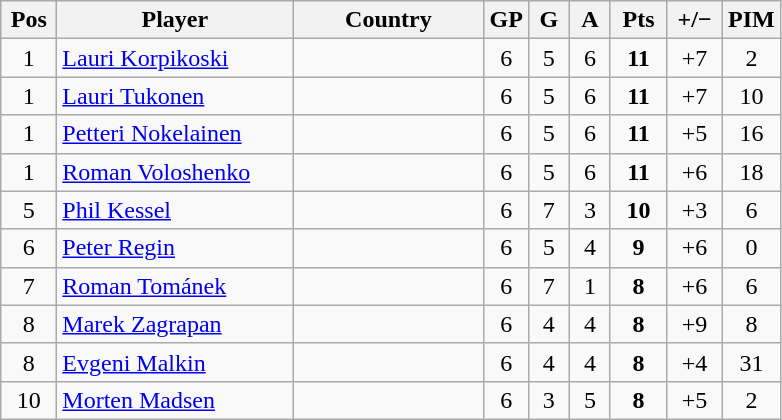<table class="wikitable sortable" style="text-align: center;">
<tr>
<th width=30>Pos</th>
<th width=150>Player</th>
<th width=120>Country</th>
<th width=20>GP</th>
<th width=20>G</th>
<th width=20>A</th>
<th width=30>Pts</th>
<th width=30>+/−</th>
<th width=30>PIM</th>
</tr>
<tr>
<td>1</td>
<td align=left><a href='#'>Lauri Korpikoski</a></td>
<td align=left></td>
<td>6</td>
<td>5</td>
<td>6</td>
<td><strong>11</strong></td>
<td>+7</td>
<td>2</td>
</tr>
<tr>
<td>1</td>
<td align=left><a href='#'>Lauri Tukonen</a></td>
<td align=left></td>
<td>6</td>
<td>5</td>
<td>6</td>
<td><strong>11</strong></td>
<td>+7</td>
<td>10</td>
</tr>
<tr>
<td>1</td>
<td align=left><a href='#'>Petteri Nokelainen</a></td>
<td align=left></td>
<td>6</td>
<td>5</td>
<td>6</td>
<td><strong>11</strong></td>
<td>+5</td>
<td>16</td>
</tr>
<tr>
<td>1</td>
<td align=left><a href='#'>Roman Voloshenko</a></td>
<td align=left></td>
<td>6</td>
<td>5</td>
<td>6</td>
<td><strong>11</strong></td>
<td>+6</td>
<td>18</td>
</tr>
<tr>
<td>5</td>
<td align=left><a href='#'>Phil Kessel</a></td>
<td align=left></td>
<td>6</td>
<td>7</td>
<td>3</td>
<td><strong>10</strong></td>
<td>+3</td>
<td>6</td>
</tr>
<tr>
<td>6</td>
<td align=left><a href='#'>Peter Regin</a></td>
<td align=left></td>
<td>6</td>
<td>5</td>
<td>4</td>
<td><strong>9</strong></td>
<td>+6</td>
<td>0</td>
</tr>
<tr>
<td>7</td>
<td align=left><a href='#'>Roman Tománek</a></td>
<td align=left></td>
<td>6</td>
<td>7</td>
<td>1</td>
<td><strong>8</strong></td>
<td>+6</td>
<td>6</td>
</tr>
<tr>
<td>8</td>
<td align=left><a href='#'>Marek Zagrapan</a></td>
<td align=left></td>
<td>6</td>
<td>4</td>
<td>4</td>
<td><strong>8</strong></td>
<td>+9</td>
<td>8</td>
</tr>
<tr>
<td>8</td>
<td align=left><a href='#'>Evgeni Malkin</a></td>
<td align=left></td>
<td>6</td>
<td>4</td>
<td>4</td>
<td><strong>8</strong></td>
<td>+4</td>
<td>31</td>
</tr>
<tr>
<td>10</td>
<td align=left><a href='#'>Morten Madsen</a></td>
<td align=left></td>
<td>6</td>
<td>3</td>
<td>5</td>
<td><strong>8</strong></td>
<td>+5</td>
<td>2</td>
</tr>
</table>
